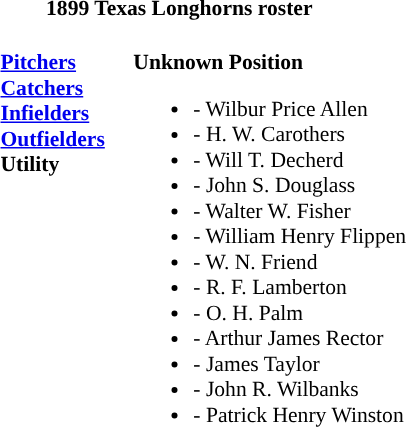<table class="toccolours" style="border-collapse:collapse; font-size:90%;">
<tr>
<th colspan=9>1899 Texas Longhorns roster</th>
</tr>
<tr>
<td width="30"> </td>
<td valign="top"><br><strong><a href='#'>Pitchers</a></strong><br><strong><a href='#'>Catchers</a></strong><br><strong><a href='#'>Infielders</a></strong><br><strong><a href='#'>Outfielders</a></strong><br><strong>Utility</strong></td>
<td width="15"> </td>
<td valign="top"><br><strong>Unknown Position</strong><ul><li>- Wilbur Price Allen</li><li>- H. W. Carothers</li><li>- Will T. Decherd</li><li>- John S. Douglass</li><li>- Walter W. Fisher</li><li>- William Henry Flippen</li><li>- W. N. Friend</li><li>- R. F. Lamberton</li><li>- O. H. Palm</li><li>- Arthur James Rector</li><li>- James Taylor</li><li>- John R. Wilbanks</li><li>- Patrick Henry Winston</li></ul></td>
</tr>
</table>
